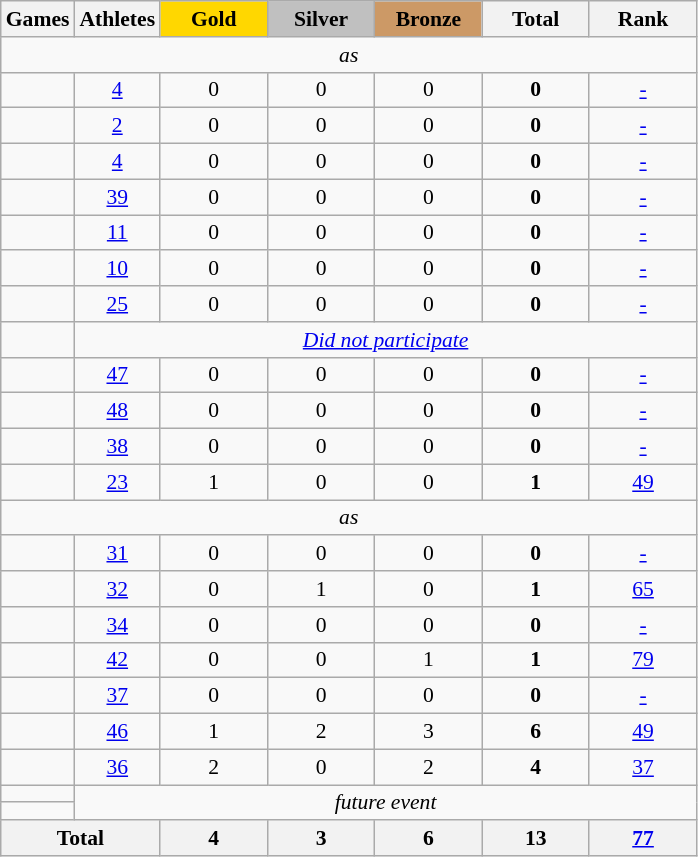<table class="wikitable" style="text-align:center; font-size:90%;">
<tr>
<th>Games</th>
<th>Athletes</th>
<td style="background:gold; width:4.5em; font-weight:bold;">Gold</td>
<td style="background:silver; width:4.5em; font-weight:bold;">Silver</td>
<td style="background:#cc9966; width:4.5em; font-weight:bold;">Bronze</td>
<th style="width:4.5em; font-weight:bold;">Total</th>
<th style="width:4.5em; font-weight: italic ;">Rank</th>
</tr>
<tr>
<td colspan=7><em> as  </em></td>
</tr>
<tr>
<td align=left></td>
<td><a href='#'>4</a></td>
<td>0</td>
<td>0</td>
<td>0</td>
<td><strong>0</strong></td>
<td><a href='#'>-</a></td>
</tr>
<tr>
<td align=left></td>
<td><a href='#'>2</a></td>
<td>0</td>
<td>0</td>
<td>0</td>
<td><strong>0</strong></td>
<td><a href='#'>-</a></td>
</tr>
<tr>
<td align=left></td>
<td><a href='#'>4</a></td>
<td>0</td>
<td>0</td>
<td>0</td>
<td><strong>0</strong></td>
<td><a href='#'>-</a></td>
</tr>
<tr>
<td align=left></td>
<td><a href='#'>39</a></td>
<td>0</td>
<td>0</td>
<td>0</td>
<td><strong>0</strong></td>
<td><a href='#'>-</a></td>
</tr>
<tr>
<td align=left></td>
<td><a href='#'>11</a></td>
<td>0</td>
<td>0</td>
<td>0</td>
<td><strong>0</strong></td>
<td><a href='#'>-</a></td>
</tr>
<tr>
<td align=left></td>
<td><a href='#'>10</a></td>
<td>0</td>
<td>0</td>
<td>0</td>
<td><strong>0</strong></td>
<td><a href='#'>-</a></td>
</tr>
<tr>
<td align=left></td>
<td><a href='#'>25</a></td>
<td>0</td>
<td>0</td>
<td>0</td>
<td><strong>0</strong></td>
<td><a href='#'>-</a></td>
</tr>
<tr>
<td align=left></td>
<td colspan=6><em><a href='#'>Did not participate</a></em></td>
</tr>
<tr>
<td align=left></td>
<td><a href='#'>47</a></td>
<td>0</td>
<td>0</td>
<td>0</td>
<td><strong>0</strong></td>
<td><a href='#'>-</a></td>
</tr>
<tr>
<td align=left></td>
<td><a href='#'>48</a></td>
<td>0</td>
<td>0</td>
<td>0</td>
<td><strong>0</strong></td>
<td><a href='#'>-</a></td>
</tr>
<tr>
<td align=left></td>
<td><a href='#'>38</a></td>
<td>0</td>
<td>0</td>
<td>0</td>
<td><strong>0</strong></td>
<td><a href='#'>-</a></td>
</tr>
<tr>
<td align=left></td>
<td><a href='#'>23</a></td>
<td>1</td>
<td>0</td>
<td>0</td>
<td><strong>1</strong></td>
<td><a href='#'>49</a></td>
</tr>
<tr>
<td colspan=7><em> as  </em></td>
</tr>
<tr>
<td align=left></td>
<td><a href='#'>31</a></td>
<td>0</td>
<td>0</td>
<td>0</td>
<td><strong>0</strong></td>
<td><a href='#'>-</a></td>
</tr>
<tr>
<td align=left></td>
<td><a href='#'>32</a></td>
<td>0</td>
<td>1</td>
<td>0</td>
<td><strong>1</strong></td>
<td><a href='#'>65</a></td>
</tr>
<tr>
<td align=left></td>
<td><a href='#'>34</a></td>
<td>0</td>
<td>0</td>
<td>0</td>
<td><strong>0</strong></td>
<td><a href='#'>-</a></td>
</tr>
<tr>
<td align=left></td>
<td><a href='#'>42</a></td>
<td>0</td>
<td>0</td>
<td>1</td>
<td><strong>1</strong></td>
<td><a href='#'>79</a></td>
</tr>
<tr>
<td align=left></td>
<td><a href='#'>37</a></td>
<td>0</td>
<td>0</td>
<td>0</td>
<td><strong>0</strong></td>
<td><a href='#'>-</a></td>
</tr>
<tr>
<td align=left></td>
<td><a href='#'>46</a></td>
<td>1</td>
<td>2</td>
<td>3</td>
<td><strong>6</strong></td>
<td><a href='#'>49</a></td>
</tr>
<tr>
<td align=left></td>
<td><a href='#'>36</a></td>
<td>2</td>
<td>0</td>
<td>2</td>
<td><strong>4</strong></td>
<td><a href='#'>37</a></td>
</tr>
<tr>
<td align=left></td>
<td colspan=6; rowspan=2><em>future event</em></td>
</tr>
<tr>
<td align=left></td>
</tr>
<tr>
<th colspan=2>Total</th>
<th>4</th>
<th>3</th>
<th>6</th>
<th>13</th>
<th><a href='#'>77</a></th>
</tr>
</table>
